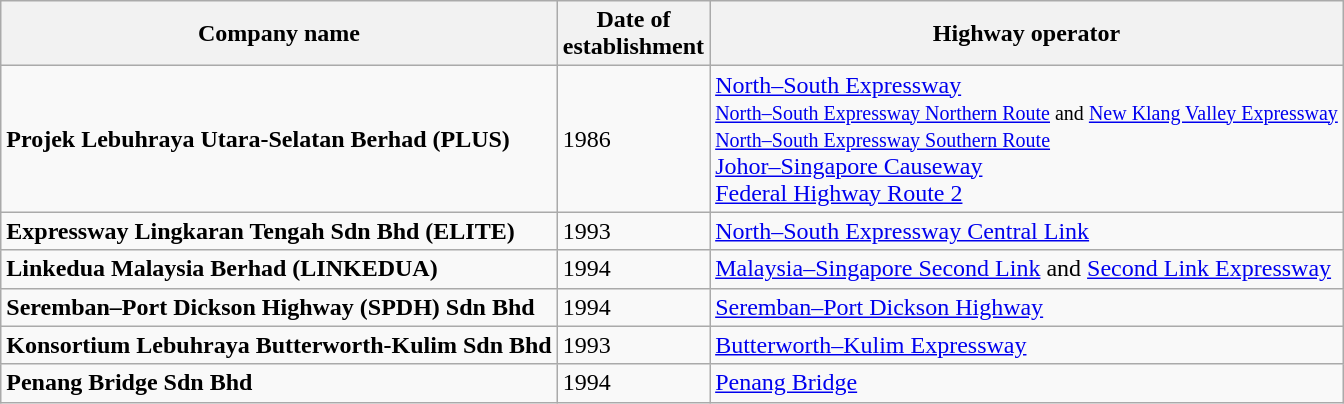<table class="wikitable">
<tr>
<th>Company name</th>
<th>Date of<br>establishment</th>
<th>Highway operator</th>
</tr>
<tr>
<td><strong>Projek Lebuhraya Utara-Selatan Berhad (PLUS)</strong></td>
<td>1986</td>
<td>  <a href='#'>North–South Expressway</a><br><small>  <a href='#'>North–South Expressway Northern Route</a> and  <a href='#'>New Klang Valley Expressway</a></small><br><small>  <a href='#'>North–South Expressway Southern Route</a></small><br> <a href='#'>Johor–Singapore Causeway</a><br> <a href='#'>Federal Highway Route 2</a></td>
</tr>
<tr>
<td><strong>Expressway Lingkaran Tengah Sdn Bhd (ELITE)</strong></td>
<td>1993</td>
<td>  <a href='#'>North–South Expressway Central Link</a></td>
</tr>
<tr>
<td><strong>Linkedua Malaysia Berhad (LINKEDUA)</strong></td>
<td>1994</td>
<td>  <a href='#'>Malaysia–Singapore Second Link</a> and <a href='#'>Second Link Expressway</a></td>
</tr>
<tr>
<td><strong>Seremban–Port Dickson Highway (SPDH) Sdn Bhd</strong></td>
<td>1994</td>
<td> <a href='#'>Seremban–Port Dickson Highway</a></td>
</tr>
<tr>
<td><strong>Konsortium Lebuhraya Butterworth-Kulim Sdn Bhd</strong></td>
<td>1993</td>
<td>  <a href='#'>Butterworth–Kulim Expressway</a></td>
</tr>
<tr>
<td><strong>Penang Bridge Sdn Bhd</strong></td>
<td>1994</td>
<td> <a href='#'>Penang Bridge</a></td>
</tr>
</table>
